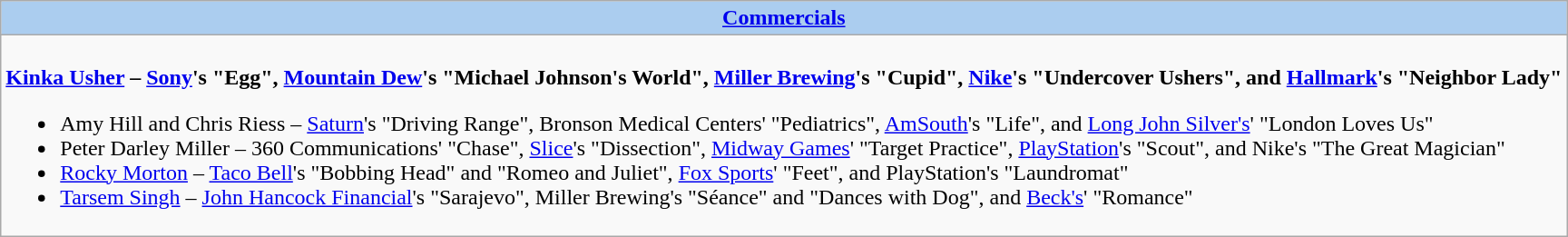<table class=wikitable style="width="100%">
<tr>
<th colspan="2" style="background:#abcdef;"><a href='#'>Commercials</a></th>
</tr>
<tr>
<td colspan="2" style="vertical-align:top;"><br><strong><a href='#'>Kinka Usher</a> – <a href='#'>Sony</a>'s "Egg", <a href='#'>Mountain Dew</a>'s "Michael Johnson's World", <a href='#'>Miller Brewing</a>'s "Cupid", <a href='#'>Nike</a>'s "Undercover Ushers", and <a href='#'>Hallmark</a>'s "Neighbor Lady"</strong><ul><li>Amy Hill and Chris Riess – <a href='#'>Saturn</a>'s "Driving Range", Bronson Medical Centers' "Pediatrics", <a href='#'>AmSouth</a>'s "Life", and <a href='#'>Long John Silver's</a>' "London Loves Us"</li><li>Peter Darley Miller – 360 Communications' "Chase", <a href='#'>Slice</a>'s "Dissection", <a href='#'>Midway Games</a>' "Target Practice", <a href='#'>PlayStation</a>'s "Scout", and Nike's "The Great Magician"</li><li><a href='#'>Rocky Morton</a> – <a href='#'>Taco Bell</a>'s "Bobbing Head" and "Romeo and Juliet", <a href='#'>Fox Sports</a>' "Feet", and PlayStation's "Laundromat"</li><li><a href='#'>Tarsem Singh</a> – <a href='#'>John Hancock Financial</a>'s "Sarajevo", Miller Brewing's "Séance" and "Dances with Dog", and <a href='#'>Beck's</a>' "Romance"</li></ul></td>
</tr>
</table>
